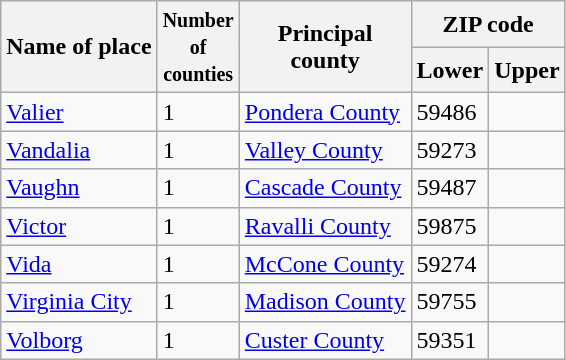<table class=wikitable>
<tr>
<th rowspan=2>Name of place</th>
<th rowspan=2><small>Number <br>of<br>counties</small></th>
<th rowspan=2>Principal <br> county</th>
<th colspan=2>ZIP code</th>
</tr>
<tr>
<th>Lower</th>
<th>Upper</th>
</tr>
<tr>
<td><a href='#'>Valier</a></td>
<td>1</td>
<td><a href='#'>Pondera County</a></td>
<td>59486</td>
<td></td>
</tr>
<tr>
<td><a href='#'>Vandalia</a></td>
<td>1</td>
<td><a href='#'>Valley County</a></td>
<td>59273</td>
<td></td>
</tr>
<tr>
<td><a href='#'>Vaughn</a></td>
<td>1</td>
<td><a href='#'>Cascade County</a></td>
<td>59487</td>
<td></td>
</tr>
<tr>
<td><a href='#'>Victor</a></td>
<td>1</td>
<td><a href='#'>Ravalli County</a></td>
<td>59875</td>
<td></td>
</tr>
<tr>
<td><a href='#'>Vida</a></td>
<td>1</td>
<td><a href='#'>McCone County</a></td>
<td>59274</td>
<td></td>
</tr>
<tr>
<td><a href='#'>Virginia City</a></td>
<td>1</td>
<td><a href='#'>Madison County</a></td>
<td>59755</td>
<td></td>
</tr>
<tr>
<td><a href='#'>Volborg</a></td>
<td>1</td>
<td><a href='#'>Custer County</a></td>
<td>59351</td>
<td></td>
</tr>
</table>
